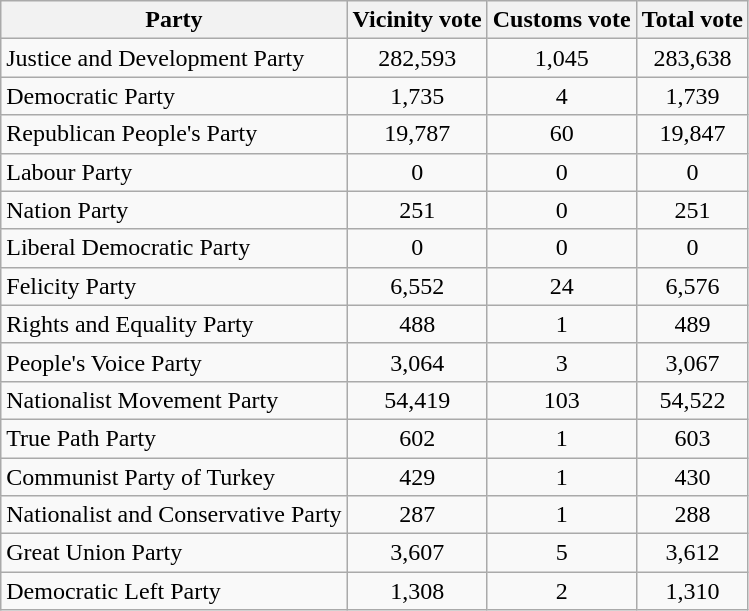<table class="wikitable sortable">
<tr>
<th style="text-align:center;">Party</th>
<th style="text-align:center;">Vicinity vote</th>
<th style="text-align:center;">Customs vote</th>
<th style="text-align:center;">Total vote</th>
</tr>
<tr>
<td>Justice and Development Party</td>
<td style="text-align:center;">282,593</td>
<td style="text-align:center;">1,045</td>
<td style="text-align:center;">283,638</td>
</tr>
<tr>
<td>Democratic Party</td>
<td style="text-align:center;">1,735</td>
<td style="text-align:center;">4</td>
<td style="text-align:center;">1,739</td>
</tr>
<tr>
<td>Republican People's Party</td>
<td style="text-align:center;">19,787</td>
<td style="text-align:center;">60</td>
<td style="text-align:center;">19,847</td>
</tr>
<tr>
<td>Labour Party</td>
<td style="text-align:center;">0</td>
<td style="text-align:center;">0</td>
<td style="text-align:center;">0</td>
</tr>
<tr>
<td>Nation Party</td>
<td style="text-align:center;">251</td>
<td style="text-align:center;">0</td>
<td style="text-align:center;">251</td>
</tr>
<tr>
<td>Liberal Democratic Party</td>
<td style="text-align:center;">0</td>
<td style="text-align:center;">0</td>
<td style="text-align:center;">0</td>
</tr>
<tr>
<td>Felicity Party</td>
<td style="text-align:center;">6,552</td>
<td style="text-align:center;">24</td>
<td style="text-align:center;">6,576</td>
</tr>
<tr>
<td>Rights and Equality Party</td>
<td style="text-align:center;">488</td>
<td style="text-align:center;">1</td>
<td style="text-align:center;">489</td>
</tr>
<tr>
<td>People's Voice Party</td>
<td style="text-align:center;">3,064</td>
<td style="text-align:center;">3</td>
<td style="text-align:center;">3,067</td>
</tr>
<tr>
<td>Nationalist Movement Party</td>
<td style="text-align:center;">54,419</td>
<td style="text-align:center;">103</td>
<td style="text-align:center;">54,522</td>
</tr>
<tr>
<td>True Path Party</td>
<td style="text-align:center;">602</td>
<td style="text-align:center;">1</td>
<td style="text-align:center;">603</td>
</tr>
<tr>
<td>Communist Party of Turkey</td>
<td style="text-align:center;">429</td>
<td style="text-align:center;">1</td>
<td style="text-align:center;">430</td>
</tr>
<tr>
<td>Nationalist and Conservative Party</td>
<td style="text-align:center;">287</td>
<td style="text-align:center;">1</td>
<td style="text-align:center;">288</td>
</tr>
<tr>
<td>Great Union Party</td>
<td style="text-align:center;">3,607</td>
<td style="text-align:center;">5</td>
<td style="text-align:center;">3,612</td>
</tr>
<tr>
<td>Democratic Left Party</td>
<td style="text-align:center;">1,308</td>
<td style="text-align:center;">2</td>
<td style="text-align:center;">1,310</td>
</tr>
</table>
